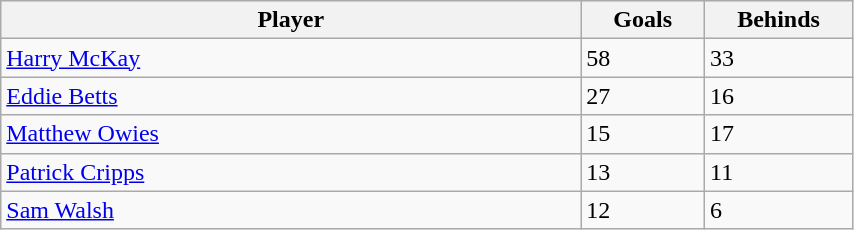<table class="wikitable sortable" style="width:45%;">
<tr style="background:#efefef;">
<th style="width:30%;">Player</th>
<th width=5%>Goals</th>
<th width=5%>Behinds</th>
</tr>
<tr>
<td><a href='#'>Harry McKay</a></td>
<td>58</td>
<td>33</td>
</tr>
<tr>
<td><a href='#'>Eddie Betts</a></td>
<td>27</td>
<td>16</td>
</tr>
<tr>
<td><a href='#'>Matthew Owies</a></td>
<td>15</td>
<td>17</td>
</tr>
<tr>
<td><a href='#'>Patrick Cripps</a></td>
<td>13</td>
<td>11</td>
</tr>
<tr>
<td><a href='#'>Sam Walsh</a></td>
<td>12</td>
<td>6</td>
</tr>
</table>
